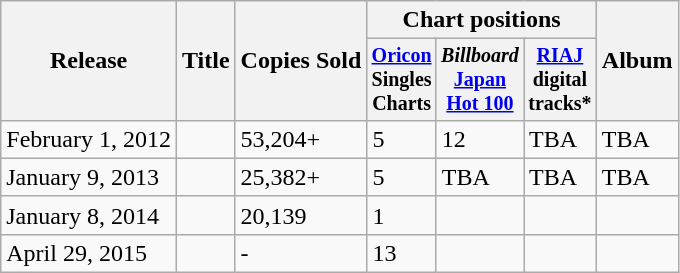<table class="wikitable">
<tr>
<th rowspan="2">Release</th>
<th rowspan="2">Title</th>
<th rowspan="2">Copies Sold</th>
<th colspan="3">Chart positions</th>
<th rowspan="2">Album</th>
</tr>
<tr style="font-size:smaller;">
<th width="35"><a href='#'>Oricon</a> Singles Charts<br></th>
<th width="35"><em>Billboard</em> <a href='#'>Japan Hot 100</a><br></th>
<th width="35"><a href='#'>RIAJ</a> digital tracks*<br></th>
</tr>
<tr>
<td>February 1, 2012</td>
<td align="left"></td>
<td>53,204+</td>
<td>5</td>
<td>12</td>
<td>TBA</td>
<td>TBA</td>
</tr>
<tr>
<td>January 9, 2013</td>
<td align="left"></td>
<td>25,382+</td>
<td>5</td>
<td>TBA</td>
<td>TBA</td>
<td>TBA</td>
</tr>
<tr>
<td>January 8, 2014</td>
<td align="left"></td>
<td>20,139</td>
<td>1</td>
<td></td>
<td></td>
</tr>
<tr>
<td>April 29, 2015</td>
<td align="left"></td>
<td>-</td>
<td>13</td>
<td></td>
<td></td>
<td></td>
</tr>
</table>
